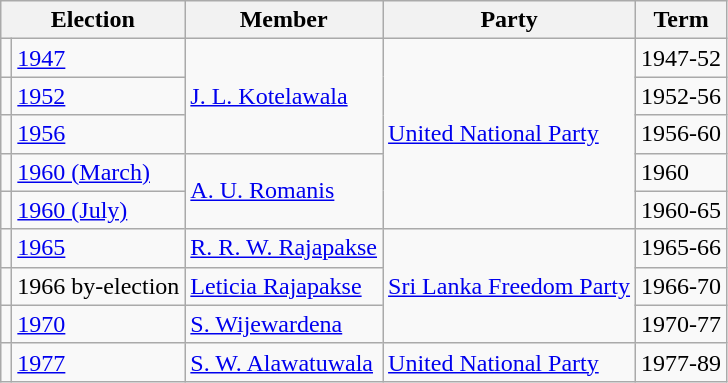<table class="wikitable">
<tr>
<th colspan="2">Election</th>
<th>Member</th>
<th>Party</th>
<th>Term</th>
</tr>
<tr>
<td style="background-color: "></td>
<td><a href='#'>1947</a></td>
<td rowspan=3><a href='#'>J. L. Kotelawala</a></td>
<td rowspan=5><a href='#'>United National Party</a></td>
<td>1947-52</td>
</tr>
<tr>
<td style="background-color: "></td>
<td><a href='#'>1952</a></td>
<td>1952-56</td>
</tr>
<tr>
<td style="background-color: "></td>
<td><a href='#'>1956</a></td>
<td>1956-60</td>
</tr>
<tr>
<td style="background-color: "></td>
<td><a href='#'>1960 (March)</a></td>
<td rowspan=2><a href='#'>A. U. Romanis</a></td>
<td>1960</td>
</tr>
<tr>
<td style="background-color: "></td>
<td><a href='#'>1960 (July)</a></td>
<td>1960-65</td>
</tr>
<tr>
<td style="background-color: "></td>
<td><a href='#'>1965</a></td>
<td><a href='#'>R. R. W. Rajapakse</a></td>
<td rowspan=3><a href='#'>Sri Lanka Freedom Party</a></td>
<td>1965-66</td>
</tr>
<tr>
<td></td>
<td>1966 by-election</td>
<td><a href='#'>Leticia Rajapakse</a></td>
<td>1966-70</td>
</tr>
<tr>
<td style="background-color: "></td>
<td><a href='#'>1970</a></td>
<td><a href='#'>S. Wijewardena</a></td>
<td>1970-77</td>
</tr>
<tr>
<td style="background-color: "></td>
<td><a href='#'>1977</a></td>
<td><a href='#'>S. W. Alawatuwala</a></td>
<td><a href='#'>United National Party</a></td>
<td>1977-89</td>
</tr>
</table>
